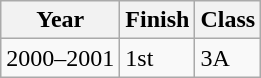<table class="wikitable">
<tr>
<th>Year</th>
<th>Finish</th>
<th>Class</th>
</tr>
<tr>
<td>2000–2001</td>
<td>1st</td>
<td>3A</td>
</tr>
</table>
